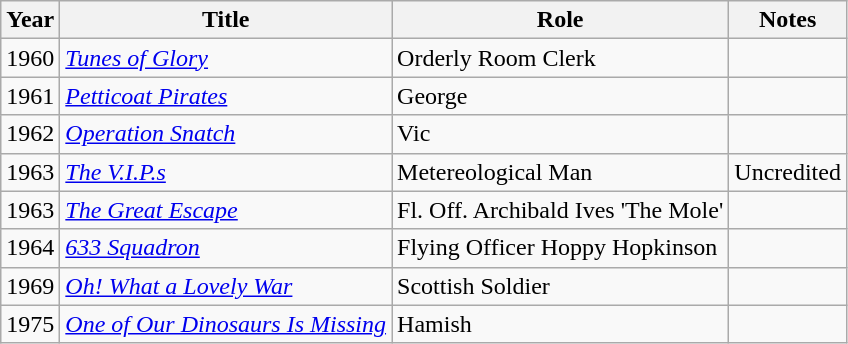<table class="wikitable">
<tr>
<th>Year</th>
<th>Title</th>
<th>Role</th>
<th>Notes</th>
</tr>
<tr>
<td>1960</td>
<td><em><a href='#'>Tunes of Glory</a></em></td>
<td>Orderly Room Clerk</td>
<td></td>
</tr>
<tr>
<td>1961</td>
<td><em><a href='#'>Petticoat Pirates</a></em></td>
<td>George</td>
<td></td>
</tr>
<tr>
<td>1962</td>
<td><em><a href='#'>Operation Snatch</a></em></td>
<td>Vic</td>
<td></td>
</tr>
<tr>
<td>1963</td>
<td><em><a href='#'>The V.I.P.s</a></em></td>
<td>Metereological Man</td>
<td>Uncredited</td>
</tr>
<tr>
<td>1963</td>
<td><em><a href='#'>The Great Escape</a></em></td>
<td>Fl. Off. Archibald Ives 'The Mole'</td>
<td></td>
</tr>
<tr>
<td>1964</td>
<td><em><a href='#'>633 Squadron</a></em></td>
<td>Flying Officer Hoppy Hopkinson</td>
<td></td>
</tr>
<tr>
<td>1969</td>
<td><em><a href='#'>Oh! What a Lovely War</a></em></td>
<td>Scottish Soldier</td>
<td></td>
</tr>
<tr>
<td>1975</td>
<td><em><a href='#'>One of Our Dinosaurs Is Missing</a></em></td>
<td>Hamish</td>
<td></td>
</tr>
</table>
